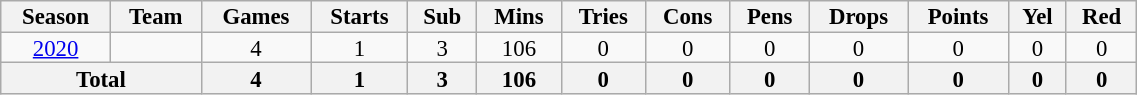<table class="wikitable" style="text-align:center; line-height:90%; font-size:95%; width:60%;">
<tr>
<th>Season</th>
<th>Team</th>
<th>Games</th>
<th>Starts</th>
<th>Sub</th>
<th>Mins</th>
<th>Tries</th>
<th>Cons</th>
<th>Pens</th>
<th>Drops</th>
<th>Points</th>
<th>Yel</th>
<th>Red</th>
</tr>
<tr>
<td><a href='#'>2020</a></td>
<td></td>
<td>4</td>
<td>1</td>
<td>3</td>
<td>106</td>
<td>0</td>
<td>0</td>
<td>0</td>
<td>0</td>
<td>0</td>
<td>0</td>
<td>0</td>
</tr>
<tr>
<th colspan="2">Total</th>
<th>4</th>
<th>1</th>
<th>3</th>
<th>106</th>
<th>0</th>
<th>0</th>
<th>0</th>
<th>0</th>
<th>0</th>
<th>0</th>
<th>0</th>
</tr>
</table>
